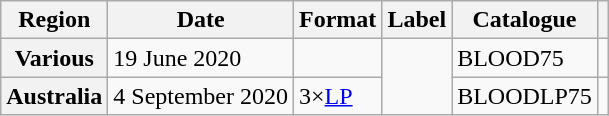<table class="wikitable plainrowheaders">
<tr>
<th>Region</th>
<th>Date</th>
<th>Format</th>
<th>Label</th>
<th>Catalogue</th>
<th></th>
</tr>
<tr>
<th scope="row">Various</th>
<td>19 June 2020</td>
<td></td>
<td rowspan="2"></td>
<td>BLOOD75</td>
<td></td>
</tr>
<tr>
<th scope="row">Australia</th>
<td>4 September 2020</td>
<td>3×<a href='#'>LP</a> </td>
<td>BLOODLP75</td>
<td></td>
</tr>
</table>
